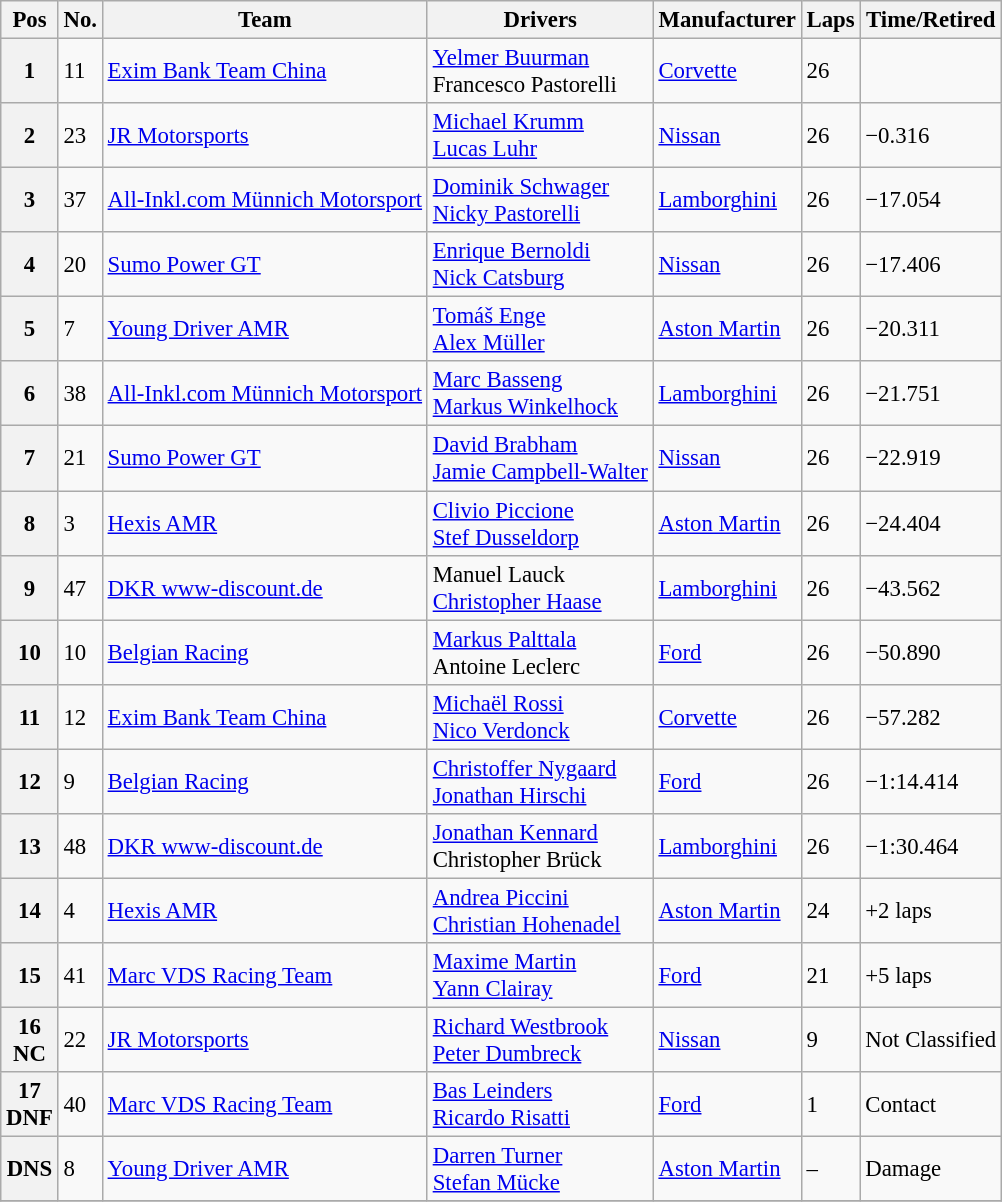<table class="wikitable" style="font-size: 95%;">
<tr>
<th>Pos</th>
<th>No.</th>
<th>Team</th>
<th>Drivers</th>
<th>Manufacturer</th>
<th>Laps</th>
<th>Time/Retired</th>
</tr>
<tr>
<th>1</th>
<td>11</td>
<td> <a href='#'>Exim Bank Team China</a></td>
<td> <a href='#'>Yelmer Buurman</a><br> Francesco Pastorelli</td>
<td><a href='#'>Corvette</a></td>
<td>26</td>
<td></td>
</tr>
<tr>
<th>2</th>
<td>23</td>
<td> <a href='#'>JR Motorsports</a></td>
<td> <a href='#'>Michael Krumm</a><br> <a href='#'>Lucas Luhr</a></td>
<td><a href='#'>Nissan</a></td>
<td>26</td>
<td>−0.316</td>
</tr>
<tr>
<th>3</th>
<td>37</td>
<td> <a href='#'>All-Inkl.com Münnich Motorsport</a></td>
<td> <a href='#'>Dominik Schwager</a><br> <a href='#'>Nicky Pastorelli</a></td>
<td><a href='#'>Lamborghini</a></td>
<td>26</td>
<td>−17.054</td>
</tr>
<tr>
<th>4</th>
<td>20</td>
<td> <a href='#'>Sumo Power GT</a></td>
<td> <a href='#'>Enrique Bernoldi</a><br> <a href='#'>Nick Catsburg</a></td>
<td><a href='#'>Nissan</a></td>
<td>26</td>
<td>−17.406</td>
</tr>
<tr>
<th>5</th>
<td>7</td>
<td> <a href='#'>Young Driver AMR</a></td>
<td> <a href='#'>Tomáš Enge</a><br> <a href='#'>Alex Müller</a></td>
<td><a href='#'>Aston Martin</a></td>
<td>26</td>
<td>−20.311</td>
</tr>
<tr>
<th>6</th>
<td>38</td>
<td> <a href='#'>All-Inkl.com Münnich Motorsport</a></td>
<td> <a href='#'>Marc Basseng</a><br> <a href='#'>Markus Winkelhock</a></td>
<td><a href='#'>Lamborghini</a></td>
<td>26</td>
<td>−21.751</td>
</tr>
<tr>
<th>7</th>
<td>21</td>
<td> <a href='#'>Sumo Power GT</a></td>
<td> <a href='#'>David Brabham</a><br> <a href='#'>Jamie Campbell-Walter</a></td>
<td><a href='#'>Nissan</a></td>
<td>26</td>
<td>−22.919</td>
</tr>
<tr>
<th>8</th>
<td>3</td>
<td> <a href='#'>Hexis AMR</a></td>
<td> <a href='#'>Clivio Piccione</a><br> <a href='#'>Stef Dusseldorp</a></td>
<td><a href='#'>Aston Martin</a></td>
<td>26</td>
<td>−24.404</td>
</tr>
<tr>
<th>9</th>
<td>47</td>
<td> <a href='#'>DKR www-discount.de</a></td>
<td> Manuel Lauck<br> <a href='#'>Christopher Haase</a></td>
<td><a href='#'>Lamborghini</a></td>
<td>26</td>
<td>−43.562</td>
</tr>
<tr>
<th>10</th>
<td>10</td>
<td> <a href='#'>Belgian Racing</a></td>
<td> <a href='#'>Markus Palttala</a><br> Antoine Leclerc</td>
<td><a href='#'>Ford</a></td>
<td>26</td>
<td>−50.890</td>
</tr>
<tr>
<th>11</th>
<td>12</td>
<td> <a href='#'>Exim Bank Team China</a></td>
<td> <a href='#'>Michaël Rossi</a><br> <a href='#'>Nico Verdonck</a></td>
<td><a href='#'>Corvette</a></td>
<td>26</td>
<td>−57.282</td>
</tr>
<tr>
<th>12</th>
<td>9</td>
<td> <a href='#'>Belgian Racing</a></td>
<td> <a href='#'>Christoffer Nygaard</a><br> <a href='#'>Jonathan Hirschi</a></td>
<td><a href='#'>Ford</a></td>
<td>26</td>
<td>−1:14.414</td>
</tr>
<tr>
<th>13</th>
<td>48</td>
<td> <a href='#'>DKR www-discount.de</a></td>
<td> <a href='#'>Jonathan Kennard</a><br> Christopher Brück</td>
<td><a href='#'>Lamborghini</a></td>
<td>26</td>
<td>−1:30.464</td>
</tr>
<tr>
<th>14</th>
<td>4</td>
<td> <a href='#'>Hexis AMR</a></td>
<td> <a href='#'>Andrea Piccini</a><br> <a href='#'>Christian Hohenadel</a></td>
<td><a href='#'>Aston Martin</a></td>
<td>24</td>
<td>+2 laps</td>
</tr>
<tr>
<th>15</th>
<td>41</td>
<td> <a href='#'>Marc VDS Racing Team</a></td>
<td> <a href='#'>Maxime Martin</a><br> <a href='#'>Yann Clairay</a></td>
<td><a href='#'>Ford</a></td>
<td>21</td>
<td>+5 laps</td>
</tr>
<tr>
<th>16<br>NC</th>
<td>22</td>
<td> <a href='#'>JR Motorsports</a></td>
<td> <a href='#'>Richard Westbrook</a><br> <a href='#'>Peter Dumbreck</a></td>
<td><a href='#'>Nissan</a></td>
<td>9</td>
<td>Not Classified</td>
</tr>
<tr>
<th>17<br>DNF</th>
<td>40</td>
<td> <a href='#'>Marc VDS Racing Team</a></td>
<td> <a href='#'>Bas Leinders</a><br> <a href='#'>Ricardo Risatti</a></td>
<td><a href='#'>Ford</a></td>
<td>1</td>
<td>Contact</td>
</tr>
<tr>
<th>DNS</th>
<td>8</td>
<td> <a href='#'>Young Driver AMR</a></td>
<td> <a href='#'>Darren Turner</a><br> <a href='#'>Stefan Mücke</a></td>
<td><a href='#'>Aston Martin</a></td>
<td>–</td>
<td>Damage</td>
</tr>
<tr>
</tr>
</table>
